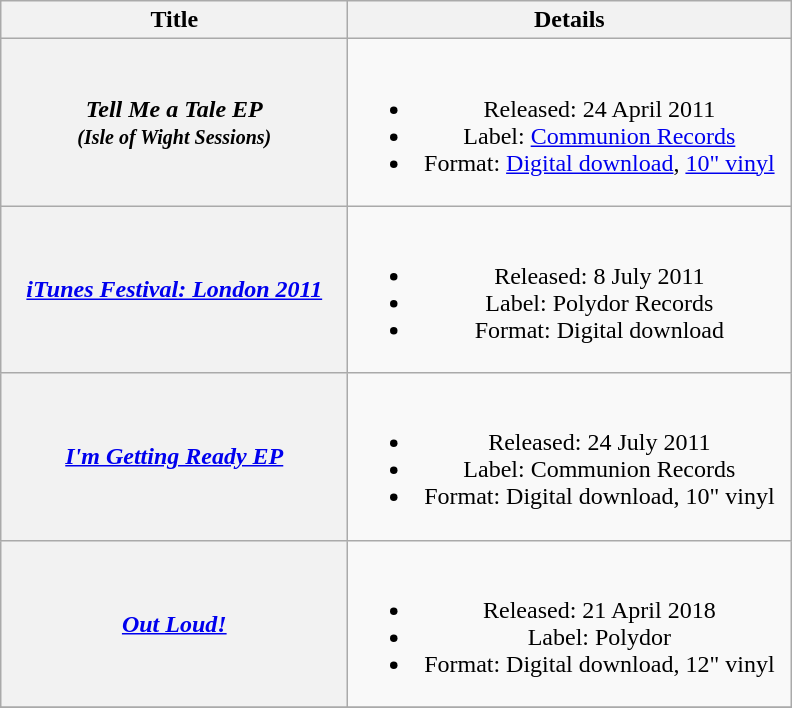<table class="wikitable plainrowheaders" style="text-align:center;">
<tr>
<th scope="col" style="width:14em;">Title</th>
<th scope="col" style="width:18em;">Details</th>
</tr>
<tr>
<th scope="row"><em>Tell Me a Tale EP<br><small>(Isle of Wight Sessions)</small></em></th>
<td><br><ul><li>Released: 24 April 2011</li><li>Label: <a href='#'>Communion Records</a></li><li>Format: <a href='#'>Digital download</a>, <a href='#'>10" vinyl</a></li></ul></td>
</tr>
<tr>
<th scope="row"><em><a href='#'>iTunes Festival: London 2011</a></em></th>
<td><br><ul><li>Released: 8 July 2011</li><li>Label: Polydor Records</li><li>Format: Digital download</li></ul></td>
</tr>
<tr>
<th scope="row"><em><a href='#'>I'm Getting Ready EP</a></em></th>
<td><br><ul><li>Released: 24 July 2011</li><li>Label: Communion Records</li><li>Format: Digital download, 10" vinyl</li></ul></td>
</tr>
<tr>
<th scope="row"><em><a href='#'>Out Loud!</a></em></th>
<td><br><ul><li>Released: 21 April 2018</li><li>Label: Polydor</li><li>Format: Digital download, 12" vinyl</li></ul></td>
</tr>
<tr>
</tr>
</table>
